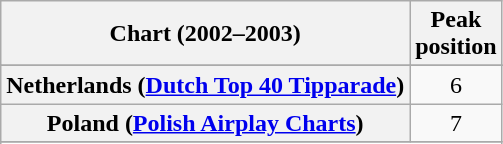<table class="wikitable plainrowheaders sortable" style="text-align:center;">
<tr>
<th scope="col">Chart (2002–2003)</th>
<th scope="col">Peak<br>position</th>
</tr>
<tr>
</tr>
<tr>
</tr>
<tr>
</tr>
<tr>
</tr>
<tr>
</tr>
<tr>
<th scope="row">Netherlands (<a href='#'>Dutch Top 40 Tipparade</a>)</th>
<td>6</td>
</tr>
<tr>
<th scope="row">Poland (<a href='#'>Polish Airplay Charts</a>)</th>
<td>7</td>
</tr>
<tr>
</tr>
<tr>
</tr>
<tr>
</tr>
<tr>
</tr>
<tr>
</tr>
</table>
